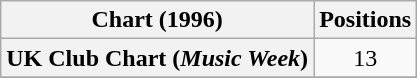<table class="wikitable sortable plainrowheaders" style="text-align:center">
<tr>
<th scope="col">Chart (1996)</th>
<th scope="col">Positions</th>
</tr>
<tr>
<th scope="row">UK Club Chart (<em>Music Week</em>)</th>
<td>13</td>
</tr>
<tr>
</tr>
</table>
